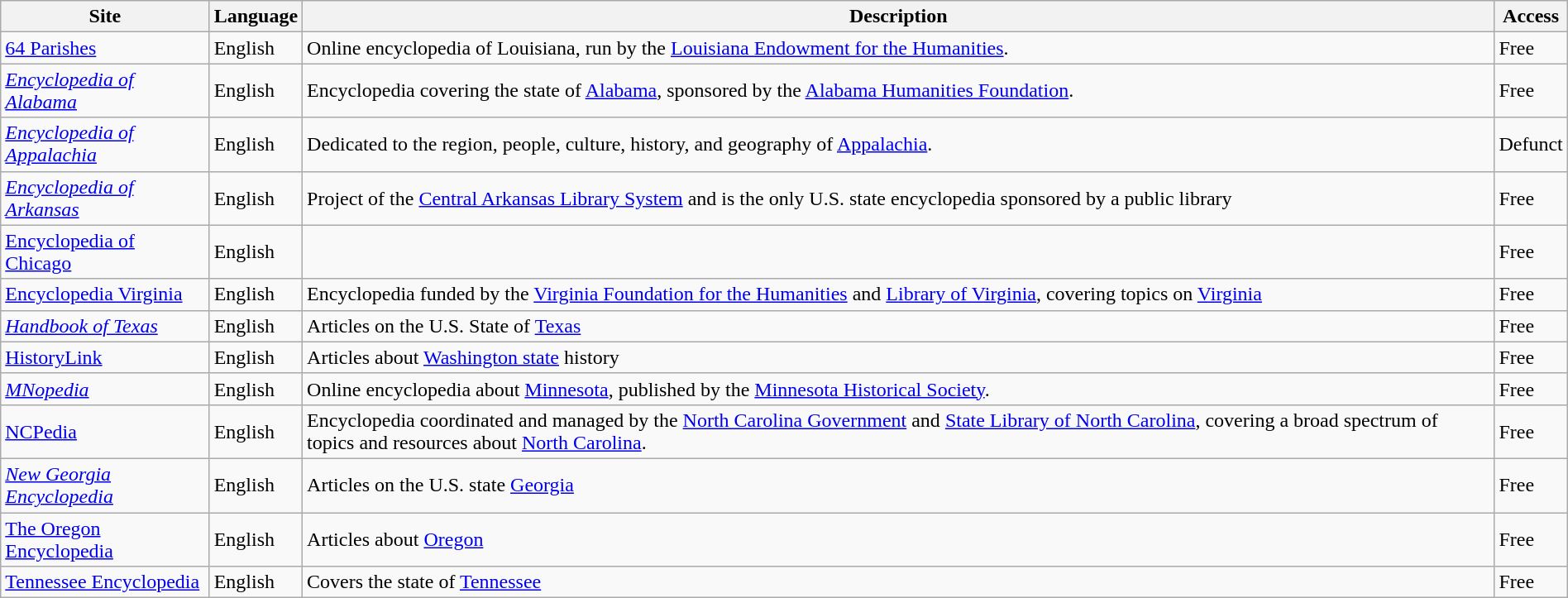<table class="wikitable sortable" width="100%">
<tr>
<th>Site</th>
<th>Language</th>
<th>Description</th>
<th>Access</th>
</tr>
<tr>
<td><a href='#'>64 Parishes</a></td>
<td>English</td>
<td>Online encyclopedia of Louisiana, run by the <a href='#'>Louisiana Endowment for the Humanities</a>.</td>
<td>Free</td>
</tr>
<tr>
<td><em><a href='#'>Encyclopedia of Alabama</a></em></td>
<td>English</td>
<td>Encyclopedia covering the state of <a href='#'>Alabama</a>, sponsored by the <a href='#'>Alabama Humanities Foundation</a>.</td>
<td>Free</td>
</tr>
<tr>
<td><em><a href='#'>Encyclopedia of Appalachia</a></em></td>
<td>English</td>
<td>Dedicated to the region, people, culture, history, and geography of <a href='#'>Appalachia</a>.</td>
<td>Defunct</td>
</tr>
<tr>
<td><em><a href='#'>Encyclopedia of Arkansas</a></em></td>
<td>English</td>
<td>Project of the <a href='#'>Central Arkansas Library System</a> and is the only U.S. state encyclopedia sponsored by a public library</td>
<td>Free</td>
</tr>
<tr>
<td><a href='#'>Encyclopedia of Chicago</a></td>
<td>English</td>
<td></td>
<td>Free</td>
</tr>
<tr>
<td><a href='#'>Encyclopedia Virginia</a></td>
<td>English</td>
<td>Encyclopedia funded by the <a href='#'>Virginia Foundation for the Humanities</a> and <a href='#'>Library of Virginia</a>, covering topics on <a href='#'>Virginia</a></td>
<td>Free</td>
</tr>
<tr>
<td><em><a href='#'>Handbook of Texas</a></em></td>
<td>English</td>
<td>Articles on the U.S. State of <a href='#'>Texas</a></td>
<td>Free</td>
</tr>
<tr>
<td><a href='#'>HistoryLink</a></td>
<td>English</td>
<td>Articles about <a href='#'>Washington state</a> history</td>
<td>Free</td>
</tr>
<tr>
<td><em><a href='#'>MNopedia</a></em></td>
<td>English</td>
<td>Online encyclopedia about <a href='#'>Minnesota</a>, published by the <a href='#'>Minnesota Historical Society</a>.</td>
<td>Free</td>
</tr>
<tr>
<td><a href='#'>NCPedia</a></td>
<td>English</td>
<td>Encyclopedia coordinated and managed by the <a href='#'>North Carolina Government</a> and <a href='#'>State Library of North Carolina</a>, covering a broad spectrum of topics and resources about <a href='#'>North Carolina</a>.</td>
<td>Free</td>
</tr>
<tr>
<td><em><a href='#'>New Georgia Encyclopedia</a></em></td>
<td>English</td>
<td>Articles on the U.S. state <a href='#'>Georgia</a></td>
<td>Free</td>
</tr>
<tr>
<td><a href='#'>The Oregon Encyclopedia</a></td>
<td>English</td>
<td>Articles about <a href='#'>Oregon</a></td>
<td>Free</td>
</tr>
<tr>
<td><a href='#'>Tennessee Encyclopedia</a></td>
<td>English</td>
<td>Covers the state of <a href='#'>Tennessee</a></td>
<td>Free</td>
</tr>
</table>
